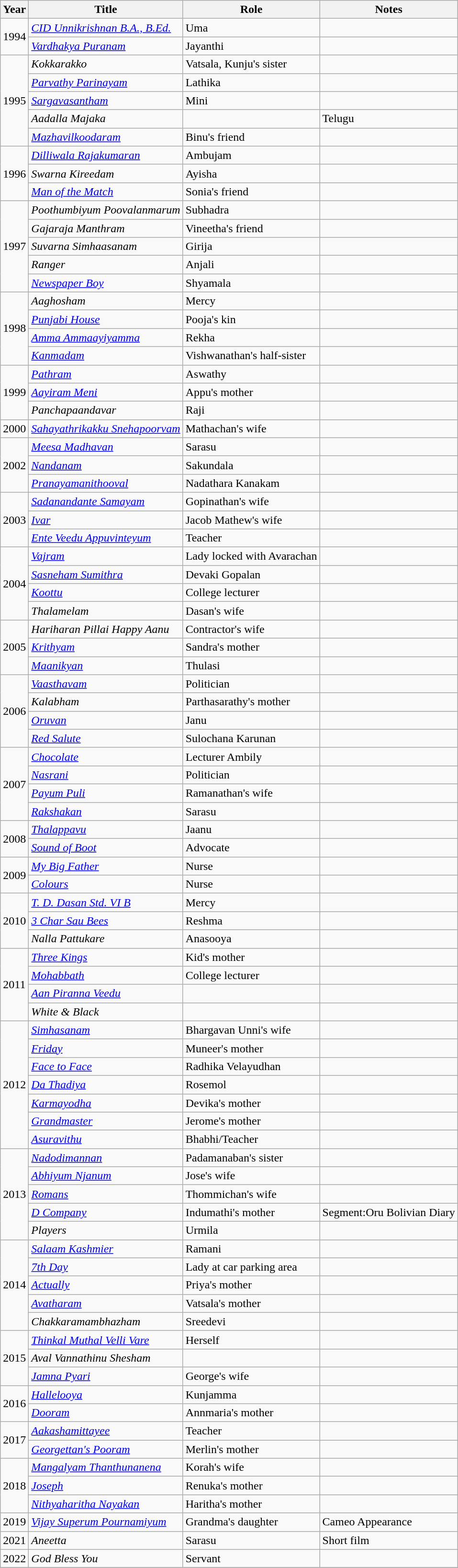<table class="wikitable sortable">
<tr>
<th>Year</th>
<th>Title</th>
<th>Role</th>
<th class="unsortable">Notes</th>
</tr>
<tr>
<td rowspan=2>1994</td>
<td><em><a href='#'>CID Unnikrishnan B.A., B.Ed.</a></em></td>
<td>Uma</td>
<td></td>
</tr>
<tr>
<td><em><a href='#'>Vardhakya Puranam</a></em></td>
<td>Jayanthi</td>
<td></td>
</tr>
<tr>
<td rowspan=5>1995</td>
<td><em>Kokkarakko</em></td>
<td>Vatsala, Kunju's sister</td>
<td></td>
</tr>
<tr>
<td><em><a href='#'>Parvathy Parinayam</a></em></td>
<td>Lathika</td>
<td></td>
</tr>
<tr>
<td><em><a href='#'>Sargavasantham</a></em></td>
<td>Mini</td>
<td></td>
</tr>
<tr>
<td><em>Aadalla Majaka</em></td>
<td></td>
<td>Telugu</td>
</tr>
<tr>
<td><em><a href='#'>Mazhavilkoodaram</a></em></td>
<td>Binu's friend</td>
<td></td>
</tr>
<tr>
<td rowspan=3>1996</td>
<td><em><a href='#'>Dilliwala Rajakumaran</a></em></td>
<td>Ambujam</td>
<td></td>
</tr>
<tr>
<td><em>Swarna Kireedam</em></td>
<td>Ayisha</td>
<td></td>
</tr>
<tr>
<td><em><a href='#'>Man of the Match</a></em></td>
<td>Sonia's friend</td>
<td></td>
</tr>
<tr>
<td rowspan=5>1997</td>
<td><em>Poothumbiyum Poovalanmarum</em></td>
<td>Subhadra</td>
<td></td>
</tr>
<tr>
<td><em>Gajaraja Manthram</em></td>
<td>Vineetha's friend</td>
<td></td>
</tr>
<tr>
<td><em>Suvarna Simhaasanam</em></td>
<td>Girija</td>
<td></td>
</tr>
<tr>
<td><em>Ranger</em></td>
<td>Anjali</td>
<td></td>
</tr>
<tr>
<td><em><a href='#'>Newspaper Boy</a></em></td>
<td>Shyamala</td>
<td></td>
</tr>
<tr>
<td rowspan=4>1998</td>
<td><em>Aaghosham</em></td>
<td>Mercy</td>
<td></td>
</tr>
<tr>
<td><em><a href='#'>Punjabi House</a></em></td>
<td>Pooja's kin</td>
<td></td>
</tr>
<tr>
<td><em><a href='#'>Amma Ammaayiyamma</a></em></td>
<td>Rekha</td>
<td></td>
</tr>
<tr>
<td><em><a href='#'>Kanmadam</a></em></td>
<td>Vishwanathan's half-sister</td>
<td></td>
</tr>
<tr>
<td rowspan=3>1999</td>
<td><em><a href='#'>Pathram</a></em></td>
<td>Aswathy</td>
<td></td>
</tr>
<tr>
<td><em><a href='#'>Aayiram Meni</a></em></td>
<td>Appu's mother</td>
<td></td>
</tr>
<tr>
<td><em>Panchapaandavar</em></td>
<td>Raji</td>
<td></td>
</tr>
<tr>
<td>2000</td>
<td><em><a href='#'>Sahayathrikakku Snehapoorvam</a></em></td>
<td>Mathachan's wife</td>
<td></td>
</tr>
<tr>
<td rowspan=3>2002</td>
<td><em><a href='#'>Meesa Madhavan</a></em></td>
<td>Sarasu</td>
<td></td>
</tr>
<tr>
<td><em><a href='#'>Nandanam</a></em></td>
<td>Sakundala</td>
<td></td>
</tr>
<tr>
<td><em><a href='#'>Pranayamanithooval</a></em></td>
<td>Nadathara Kanakam</td>
<td></td>
</tr>
<tr>
<td rowspan=3>2003</td>
<td><em><a href='#'>Sadanandante Samayam</a></em></td>
<td>Gopinathan's wife</td>
<td></td>
</tr>
<tr>
<td><em><a href='#'>Ivar</a></em></td>
<td>Jacob Mathew's wife</td>
<td></td>
</tr>
<tr>
<td><em><a href='#'>Ente Veedu Appuvinteyum</a></em></td>
<td>Teacher</td>
<td></td>
</tr>
<tr>
<td rowspan=4>2004</td>
<td><em><a href='#'>Vajram</a></em></td>
<td>Lady locked with Avarachan</td>
<td></td>
</tr>
<tr>
<td><em><a href='#'>Sasneham Sumithra</a></em></td>
<td>Devaki Gopalan</td>
<td></td>
</tr>
<tr>
<td><em><a href='#'>Koottu</a></em></td>
<td>College lecturer</td>
<td></td>
</tr>
<tr>
<td><em>Thalamelam</em></td>
<td>Dasan's wife</td>
<td></td>
</tr>
<tr>
<td rowspan=3>2005</td>
<td><em>Hariharan Pillai Happy Aanu</em></td>
<td>Contractor's wife</td>
<td></td>
</tr>
<tr>
<td><em><a href='#'>Krithyam</a></em></td>
<td>Sandra's mother</td>
<td></td>
</tr>
<tr>
<td><em><a href='#'>Maanikyan</a></em></td>
<td>Thulasi</td>
<td></td>
</tr>
<tr>
<td rowspan=4>2006</td>
<td><em><a href='#'>Vaasthavam</a></em></td>
<td>Politician</td>
<td></td>
</tr>
<tr>
<td><em>Kalabham</em></td>
<td>Parthasarathy's mother</td>
<td></td>
</tr>
<tr>
<td><em><a href='#'>Oruvan</a></em></td>
<td>Janu</td>
<td></td>
</tr>
<tr>
<td><em><a href='#'>Red Salute</a></em></td>
<td>Sulochana Karunan</td>
<td></td>
</tr>
<tr>
<td rowspan=4>2007</td>
<td><em><a href='#'>Chocolate</a></em></td>
<td>Lecturer Ambily</td>
<td></td>
</tr>
<tr>
<td><em><a href='#'>Nasrani</a></em></td>
<td>Politician</td>
<td></td>
</tr>
<tr>
<td><em><a href='#'>Payum Puli</a></em></td>
<td>Ramanathan's wife</td>
<td></td>
</tr>
<tr>
<td><em><a href='#'>Rakshakan</a></em></td>
<td>Sarasu</td>
<td></td>
</tr>
<tr>
<td rowspan=2>2008</td>
<td><em><a href='#'>Thalappavu</a></em></td>
<td>Jaanu</td>
<td></td>
</tr>
<tr>
<td><em><a href='#'>Sound of Boot</a></em></td>
<td>Advocate</td>
<td></td>
</tr>
<tr>
<td rowspan=2>2009</td>
<td><em><a href='#'>My Big Father</a></em></td>
<td>Nurse</td>
<td></td>
</tr>
<tr>
<td><em><a href='#'>Colours</a></em></td>
<td>Nurse</td>
<td></td>
</tr>
<tr>
<td rowspan=3>2010</td>
<td><em><a href='#'>T. D. Dasan Std. VI B</a></em></td>
<td>Mercy</td>
<td></td>
</tr>
<tr>
<td><em><a href='#'>3 Char Sau Bees</a></em></td>
<td>Reshma</td>
<td></td>
</tr>
<tr>
<td><em>Nalla Pattukare</em></td>
<td>Anasooya</td>
<td></td>
</tr>
<tr>
<td rowspan=4>2011</td>
<td><em><a href='#'>Three Kings</a></em></td>
<td>Kid's mother</td>
<td></td>
</tr>
<tr>
<td><em><a href='#'>Mohabbath</a></em></td>
<td>College lecturer</td>
<td></td>
</tr>
<tr>
<td><em><a href='#'>Aan Piranna Veedu</a></em></td>
<td></td>
<td></td>
</tr>
<tr>
<td><em>White & Black</em></td>
<td></td>
<td></td>
</tr>
<tr>
<td rowspan=7>2012</td>
<td><em><a href='#'>Simhasanam</a></em></td>
<td>Bhargavan Unni's wife</td>
<td></td>
</tr>
<tr>
<td><em><a href='#'>Friday</a></em></td>
<td>Muneer's mother</td>
<td></td>
</tr>
<tr>
<td><em><a href='#'>Face to Face</a></em></td>
<td>Radhika Velayudhan</td>
<td></td>
</tr>
<tr>
<td><em><a href='#'>Da Thadiya</a></em></td>
<td>Rosemol</td>
<td></td>
</tr>
<tr>
<td><em><a href='#'>Karmayodha</a></em></td>
<td>Devika's mother</td>
<td></td>
</tr>
<tr>
<td><em><a href='#'>Grandmaster</a></em></td>
<td>Jerome's mother</td>
<td></td>
</tr>
<tr>
<td><em><a href='#'>Asuravithu</a></em></td>
<td>Bhabhi/Teacher</td>
<td></td>
</tr>
<tr>
<td rowspan=5>2013</td>
<td><em><a href='#'>Nadodimannan</a></em></td>
<td>Padamanaban's sister</td>
<td></td>
</tr>
<tr>
<td><em><a href='#'>Abhiyum Njanum</a></em></td>
<td>Jose's wife</td>
<td></td>
</tr>
<tr>
<td><em><a href='#'>Romans</a></em></td>
<td>Thommichan's wife</td>
<td></td>
</tr>
<tr>
<td><em><a href='#'>D Company</a></em></td>
<td>Indumathi's mother</td>
<td>Segment:Oru Bolivian Diary</td>
</tr>
<tr>
<td><em>Players</em></td>
<td>Urmila</td>
<td></td>
</tr>
<tr>
<td rowspan=5>2014</td>
<td><em><a href='#'>Salaam Kashmier</a></em></td>
<td>Ramani</td>
<td></td>
</tr>
<tr>
<td><em><a href='#'>7th Day</a></em></td>
<td>Lady at car parking area</td>
<td></td>
</tr>
<tr>
<td><em><a href='#'>Actually</a></em></td>
<td>Priya's mother</td>
<td></td>
</tr>
<tr>
<td><em><a href='#'>Avatharam</a></em></td>
<td>Vatsala's mother</td>
<td></td>
</tr>
<tr>
<td><em>Chakkaramambhazham</em></td>
<td>Sreedevi</td>
<td></td>
</tr>
<tr>
<td rowspan=3>2015</td>
<td><em><a href='#'>Thinkal Muthal Velli Vare</a></em></td>
<td>Herself</td>
<td></td>
</tr>
<tr>
<td><em>Aval Vannathinu Shesham</em></td>
<td></td>
<td></td>
</tr>
<tr>
<td><em><a href='#'>Jamna Pyari</a></em></td>
<td>George's wife</td>
<td></td>
</tr>
<tr>
<td rowspan=2>2016</td>
<td><em><a href='#'>Hallelooya</a></em></td>
<td>Kunjamma</td>
<td></td>
</tr>
<tr>
<td><em><a href='#'>Dooram</a></em></td>
<td>Annmaria's mother</td>
<td></td>
</tr>
<tr>
<td rowspan=2>2017</td>
<td><em><a href='#'>Aakashamittayee</a></em></td>
<td>Teacher</td>
<td></td>
</tr>
<tr>
<td><em><a href='#'>Georgettan's Pooram</a></em></td>
<td>Merlin's mother</td>
<td></td>
</tr>
<tr>
<td rowspan=3>2018</td>
<td><em><a href='#'>Mangalyam Thanthunanena</a></em></td>
<td>Korah's wife</td>
<td></td>
</tr>
<tr>
<td><em><a href='#'>Joseph</a></em></td>
<td>Renuka's mother</td>
<td></td>
</tr>
<tr>
<td><em><a href='#'>Nithyaharitha Nayakan</a></em></td>
<td>Haritha's mother</td>
<td></td>
</tr>
<tr>
<td>2019</td>
<td><em><a href='#'>Vijay Superum Pournamiyum</a></em></td>
<td>Grandma's daughter</td>
<td>Cameo Appearance</td>
</tr>
<tr>
<td>2021</td>
<td><em>Aneetta</em></td>
<td>Sarasu</td>
<td>Short film</td>
</tr>
<tr>
<td>2022</td>
<td><em>God Bless You</em></td>
<td>Servant</td>
<td></td>
</tr>
<tr>
</tr>
</table>
